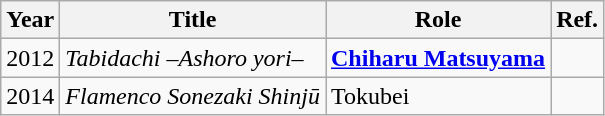<table class="wikitable">
<tr>
<th>Year</th>
<th>Title</th>
<th>Role</th>
<th>Ref.</th>
</tr>
<tr>
<td>2012</td>
<td><em>Tabidachi –Ashoro yori–</em></td>
<td><strong><a href='#'>Chiharu Matsuyama</a></strong></td>
<td></td>
</tr>
<tr>
<td>2014</td>
<td><em>Flamenco Sonezaki Shinjū</em></td>
<td>Tokubei</td>
<td></td>
</tr>
</table>
